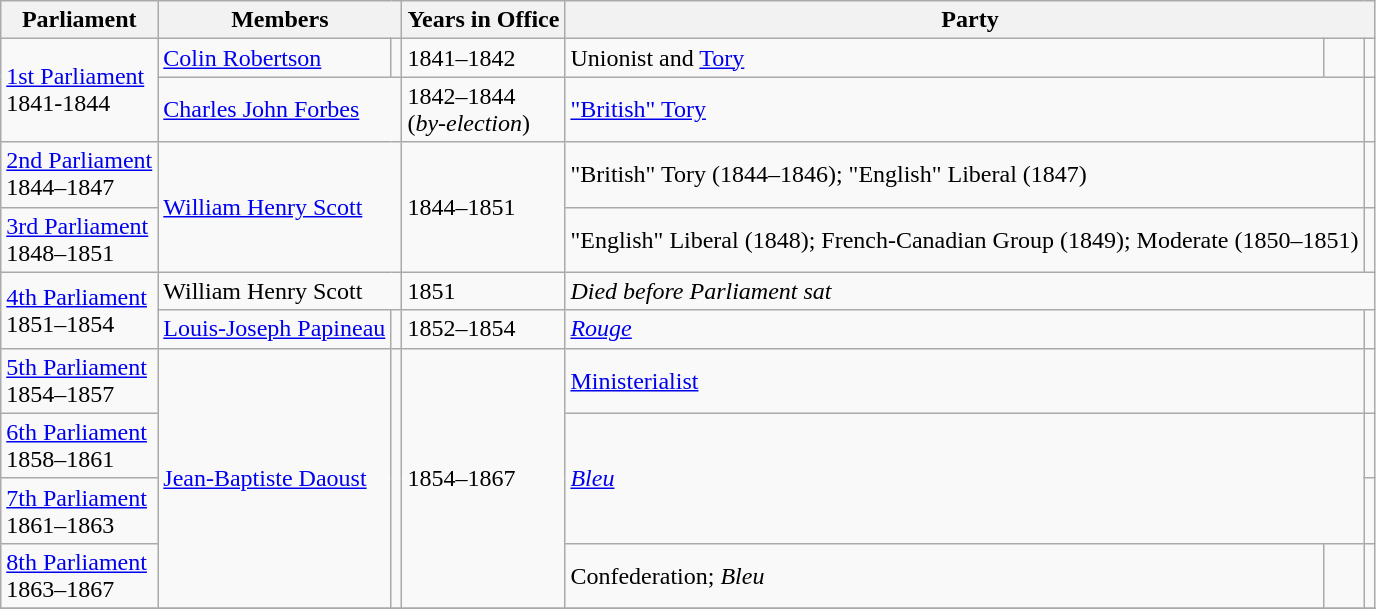<table class="wikitable">
<tr>
<th>Parliament</th>
<th colspan="2">Members</th>
<th>Years in Office</th>
<th colspan="3">Party</th>
</tr>
<tr>
<td rowspan="2"><a href='#'>1st Parliament</a><br>1841-1844</td>
<td><a href='#'>Colin Robertson</a></td>
<td></td>
<td>1841–1842</td>
<td>Unionist and <a href='#'>Tory</a></td>
<td></td>
<td></td>
</tr>
<tr>
<td colspan="2"><a href='#'>Charles John Forbes</a></td>
<td>1842–1844 <br>(<em>by-election</em>)</td>
<td colspan="2"><a href='#'>"British" Tory</a></td>
<td></td>
</tr>
<tr>
<td><a href='#'>2nd Parliament</a> <br>1844–1847</td>
<td rowspan="2" colspan="2"><a href='#'>William Henry Scott</a></td>
<td rowspan="2">1844–1851</td>
<td colspan="2">"British" Tory (1844–1846); "English" Liberal (1847)</td>
<td></td>
</tr>
<tr>
<td><a href='#'>3rd Parliament</a><br> 1848–1851</td>
<td colspan="2">"English" Liberal (1848); French-Canadian Group (1849); Moderate (1850–1851)</td>
<td></td>
</tr>
<tr>
<td rowspan="2"><a href='#'>4th Parliament</a> <br>1851–1854</td>
<td colspan="2">William Henry Scott</td>
<td>1851</td>
<td colspan="3"><em>Died before Parliament sat</em></td>
</tr>
<tr>
<td><a href='#'>Louis-Joseph Papineau</a></td>
<td></td>
<td>1852–1854</td>
<td colspan="2"><a href='#'><em>Rouge</em></a></td>
<td></td>
</tr>
<tr>
<td><a href='#'>5th Parliament</a> <br> 1854–1857</td>
<td rowspan="4"><a href='#'>Jean-Baptiste Daoust</a></td>
<td rowspan="4"></td>
<td rowspan="4">1854–1867</td>
<td colspan="2"><a href='#'>Ministerialist</a></td>
<td></td>
</tr>
<tr>
<td><a href='#'>6th Parliament</a> <br> 1858–1861</td>
<td rowspan="2" colspan ="2"><a href='#'><em>Bleu</em></a></td>
<td></td>
</tr>
<tr>
<td><a href='#'>7th Parliament</a> <br> 1861–1863</td>
<td></td>
</tr>
<tr>
<td><a href='#'>8th Parliament</a> <br> 1863–1867</td>
<td>Confederation;  <em>Bleu</em></td>
<td></td>
<td></td>
</tr>
<tr>
</tr>
</table>
